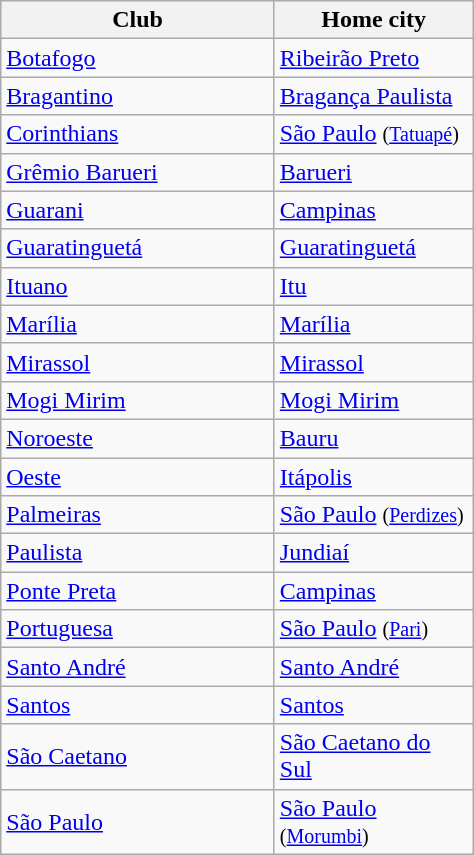<table class="wikitable sortable">
<tr>
<th width=175>Club</th>
<th width=125>Home city</th>
</tr>
<tr>
<td><a href='#'>Botafogo</a></td>
<td><a href='#'>Ribeirão Preto</a></td>
</tr>
<tr>
<td><a href='#'>Bragantino</a></td>
<td><a href='#'>Bragança Paulista</a></td>
</tr>
<tr>
<td><a href='#'>Corinthians</a></td>
<td><a href='#'>São Paulo</a> <small>(<a href='#'>Tatuapé</a>)</small></td>
</tr>
<tr>
<td><a href='#'>Grêmio Barueri</a></td>
<td><a href='#'>Barueri</a></td>
</tr>
<tr>
<td><a href='#'>Guarani</a></td>
<td><a href='#'>Campinas</a></td>
</tr>
<tr>
<td><a href='#'>Guaratinguetá</a></td>
<td><a href='#'>Guaratinguetá</a></td>
</tr>
<tr>
<td><a href='#'>Ituano</a></td>
<td><a href='#'>Itu</a></td>
</tr>
<tr>
<td><a href='#'>Marília</a></td>
<td><a href='#'>Marília</a></td>
</tr>
<tr>
<td><a href='#'>Mirassol</a></td>
<td><a href='#'>Mirassol</a></td>
</tr>
<tr>
<td><a href='#'>Mogi Mirim</a></td>
<td><a href='#'>Mogi Mirim</a></td>
</tr>
<tr>
<td><a href='#'>Noroeste</a></td>
<td><a href='#'>Bauru</a></td>
</tr>
<tr>
<td><a href='#'>Oeste</a></td>
<td><a href='#'>Itápolis</a></td>
</tr>
<tr>
<td><a href='#'>Palmeiras</a></td>
<td><a href='#'>São Paulo</a> <small>(<a href='#'>Perdizes</a>)</small></td>
</tr>
<tr>
<td><a href='#'>Paulista</a></td>
<td><a href='#'>Jundiaí</a></td>
</tr>
<tr>
<td><a href='#'>Ponte Preta</a></td>
<td><a href='#'>Campinas</a></td>
</tr>
<tr>
<td><a href='#'>Portuguesa</a></td>
<td><a href='#'>São Paulo</a> <small>(<a href='#'>Pari</a>)</small></td>
</tr>
<tr>
<td><a href='#'>Santo André</a></td>
<td><a href='#'>Santo André</a></td>
</tr>
<tr>
<td><a href='#'>Santos</a></td>
<td><a href='#'>Santos</a></td>
</tr>
<tr>
<td><a href='#'>São Caetano</a></td>
<td><a href='#'>São Caetano do Sul</a></td>
</tr>
<tr>
<td><a href='#'>São Paulo</a></td>
<td><a href='#'>São Paulo</a> <small>(<a href='#'>Morumbi</a>)</small></td>
</tr>
</table>
